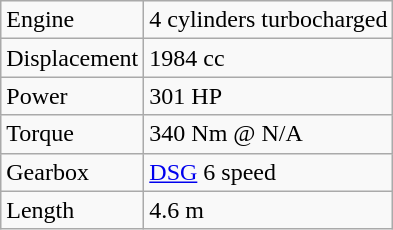<table class="wikitable">
<tr>
<td>Engine</td>
<td>4 cylinders turbocharged</td>
</tr>
<tr>
<td>Displacement</td>
<td>1984 cc</td>
</tr>
<tr>
<td>Power</td>
<td>301 HP</td>
</tr>
<tr>
<td>Torque</td>
<td>340 Nm @ N/A</td>
</tr>
<tr>
<td>Gearbox</td>
<td><a href='#'>DSG</a> 6 speed</td>
</tr>
<tr>
<td>Length</td>
<td>4.6 m</td>
</tr>
</table>
